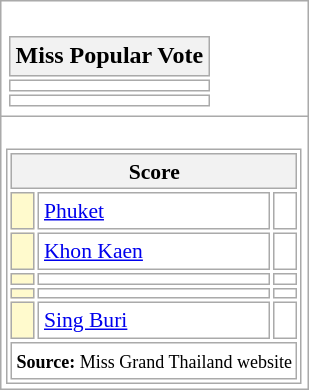<table class="wikitable floatright" style="background: none; color: inherit;">
<tr>
<td><br><table>
<tr>
<th bgcolor=F0E68C>Miss Popular Vote</th>
</tr>
<tr>
<td></td>
</tr>
<tr>
<td></td>
</tr>
</table>
</td>
</tr>
<tr>
<td><br><table style="border-spacing: 2px; border: 1px solid darkgray; font-size: 90%; width: 100%;">
<tr>
<th colspan=3 bgcolor=FFFACD>Score</th>
</tr>
<tr>
<td bgcolor=FFFACD></td>
<td><a href='#'>Phuket</a></td>
<td></td>
</tr>
<tr>
<td bgcolor=FFFACD></td>
<td><a href='#'>Khon Kaen</a></td>
<td></td>
</tr>
<tr>
<td bgcolor=FFFACD></td>
<td></td>
<td></td>
</tr>
<tr>
<td bgcolor=FFFACD></td>
<td></td>
<td></td>
</tr>
<tr>
<td bgcolor=FFFACD></td>
<td><a href='#'>Sing Buri</a></td>
<td></td>
</tr>
<tr>
<td colspan=3><small><strong>Source:</strong> Miss Grand Thailand website</small></td>
</tr>
</table>
</td>
</tr>
</table>
